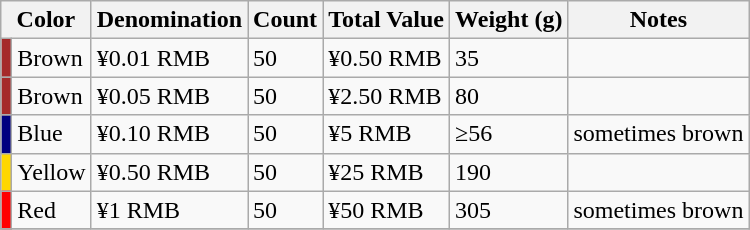<table class="wikitable">
<tr>
<th colspan=2>Color</th>
<th>Denomination</th>
<th>Count</th>
<th>Total Value</th>
<th>Weight (g)</th>
<th>Notes</th>
</tr>
<tr>
<td style="background:Brown"></td>
<td>Brown</td>
<td>¥0.01 RMB</td>
<td>50</td>
<td>¥0.50 RMB</td>
<td>35</td>
<td></td>
</tr>
<tr>
<td style="background:Brown"></td>
<td>Brown</td>
<td>¥0.05 RMB</td>
<td>50</td>
<td>¥2.50 RMB</td>
<td>80</td>
<td></td>
</tr>
<tr>
<td style="background:Navy"></td>
<td>Blue</td>
<td>¥0.10 RMB</td>
<td>50</td>
<td>¥5 RMB</td>
<td>≥56</td>
<td>sometimes brown</td>
</tr>
<tr>
<td style="background:Gold"></td>
<td>Yellow</td>
<td>¥0.50 RMB</td>
<td>50</td>
<td>¥25 RMB</td>
<td>190</td>
<td></td>
</tr>
<tr>
<td style="background:Red"></td>
<td>Red</td>
<td>¥1 RMB</td>
<td>50</td>
<td>¥50 RMB</td>
<td>305</td>
<td>sometimes brown</td>
</tr>
<tr>
</tr>
</table>
